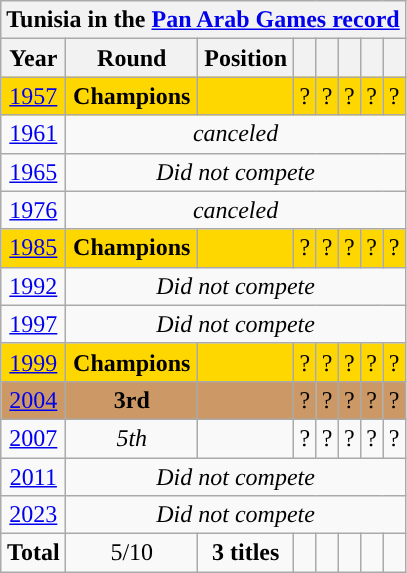<table class="wikitable" style="text-align: center;">
<tr>
<th colspan=10>Tunisia in the <a href='#'>Pan Arab Games record</a></th>
</tr>
<tr>
<th>Year</th>
<th>Round</th>
<th>Position</th>
<th></th>
<th></th>
<th></th>
<th></th>
<th></th>
</tr>
<tr style="background:gold;">
<td> <a href='#'>1957</a></td>
<td><strong>Champions</strong></td>
<td></td>
<td>?</td>
<td>?</td>
<td>?</td>
<td>?</td>
<td>?</td>
</tr>
<tr style=>
<td> <a href='#'>1961</a></td>
<td colspan=10 rowspan=1><em>canceled</em></td>
</tr>
<tr style=>
<td> <a href='#'>1965</a></td>
<td colspan=10 rowspan=1><em>Did not compete</em></td>
</tr>
<tr style=>
<td> <a href='#'>1976</a></td>
<td colspan=10 rowspan=1><em>canceled</em></td>
</tr>
<tr style="background:gold;">
<td> <a href='#'>1985</a></td>
<td><strong>Champions</strong></td>
<td></td>
<td>?</td>
<td>?</td>
<td>?</td>
<td>?</td>
<td>?</td>
</tr>
<tr>
<td> <a href='#'>1992</a></td>
<td colspan=10 rowspan=1><em>Did not compete</em></td>
</tr>
<tr style=>
<td> <a href='#'>1997</a></td>
<td colspan=10 rowspan=1><em>Did not compete</em></td>
</tr>
<tr style="background:gold;">
<td> <a href='#'>1999</a></td>
<td><strong>Champions</strong></td>
<td></td>
<td>?</td>
<td>?</td>
<td>?</td>
<td>?</td>
<td>?</td>
</tr>
<tr style="background:#cc9966">
<td> <a href='#'>2004</a></td>
<td><strong>3rd</strong></td>
<td></td>
<td>?</td>
<td>?</td>
<td>?</td>
<td>?</td>
<td>?</td>
</tr>
<tr style="background:">
<td> <a href='#'>2007</a></td>
<td><em>5th</em></td>
<td></td>
<td>?</td>
<td>?</td>
<td>?</td>
<td>?</td>
<td>?</td>
</tr>
<tr style="background:">
<td> <a href='#'>2011</a></td>
<td colspan=10 rowspan=1><em>Did not compete</em></td>
</tr>
<tr style="background:">
<td> <a href='#'>2023</a></td>
<td colspan=10 rowspan=1><em>Did not compete</em></td>
</tr>
<tr>
<td><strong>Total</strong></td>
<td>5/10</td>
<td><strong>3 titles</strong></td>
<td></td>
<td></td>
<td></td>
<td></td>
<td></td>
</tr>
</table>
